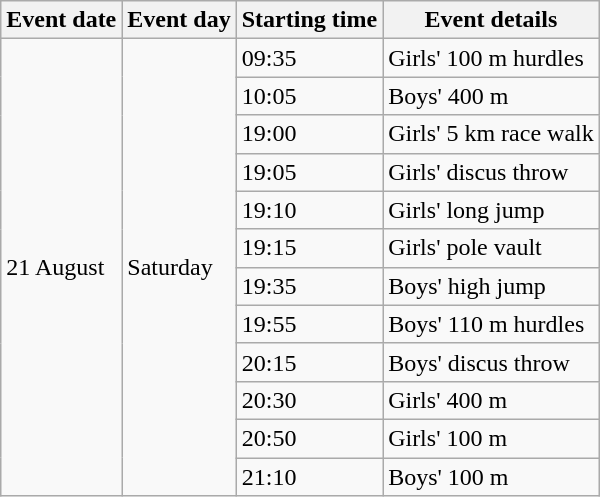<table class="wikitable">
<tr>
<th>Event date</th>
<th>Event day</th>
<th>Starting time</th>
<th>Event details</th>
</tr>
<tr>
<td rowspan=12>21 August</td>
<td rowspan=12>Saturday</td>
<td>09:35</td>
<td>Girls' 100 m hurdles</td>
</tr>
<tr>
<td>10:05</td>
<td>Boys' 400 m</td>
</tr>
<tr>
<td>19:00</td>
<td>Girls' 5 km race walk</td>
</tr>
<tr>
<td>19:05</td>
<td>Girls' discus throw</td>
</tr>
<tr>
<td>19:10</td>
<td>Girls' long jump</td>
</tr>
<tr>
<td>19:15</td>
<td>Girls' pole vault</td>
</tr>
<tr>
<td>19:35</td>
<td>Boys' high jump</td>
</tr>
<tr>
<td>19:55</td>
<td>Boys' 110 m hurdles</td>
</tr>
<tr>
<td>20:15</td>
<td>Boys' discus throw</td>
</tr>
<tr>
<td>20:30</td>
<td>Girls' 400 m</td>
</tr>
<tr>
<td>20:50</td>
<td>Girls' 100 m</td>
</tr>
<tr>
<td>21:10</td>
<td>Boys' 100 m</td>
</tr>
</table>
